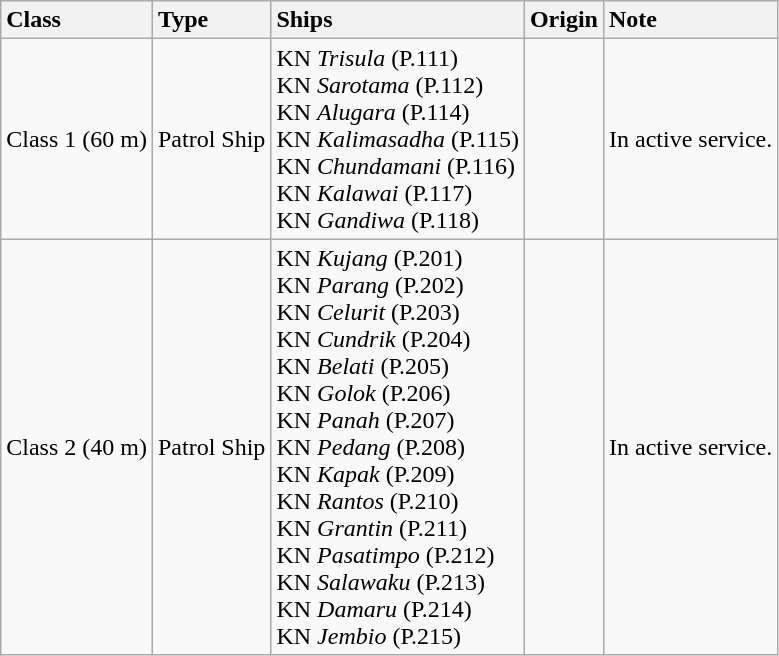<table class="wikitable ">
<tr>
<th style="text-align:left;">Class</th>
<th style="text-align:left;">Type</th>
<th style="text-align:left;">Ships</th>
<th style="text-align:left;">Origin</th>
<th style="text-align:left;">Note</th>
</tr>
<tr>
<td>Class 1 (60 m)</td>
<td>Patrol Ship</td>
<td>KN <em>Trisula</em> (P.111) <br> KN <em>Sarotama</em> (P.112) <br> KN <em>Alugara</em> (P.114) <br> KN <em>Kalimasadha</em> (P.115) <br> KN <em>Chundamani</em> (P.116) <br> KN <em>Kalawai</em> (P.117) <br> KN <em>Gandiwa</em> (P.118)</td>
<td></td>
<td>In active service.</td>
</tr>
<tr>
<td>Class 2 (40 m)</td>
<td>Patrol Ship</td>
<td>KN <em>Kujang</em> (P.201) <br> KN <em>Parang</em> (P.202) <br> KN <em>Celurit</em> (P.203) <br>  KN <em>Cundrik</em> (P.204) <br> KN <em>Belati</em> (P.205) <br> KN <em>Golok</em> (P.206) <br> KN <em>Panah</em> (P.207) <br> KN <em>Pedang</em> (P.208) <br> KN <em>Kapak</em> (P.209) <br>  KN <em>Rantos</em> (P.210) <br> KN <em>Grantin</em> (P.211) <br> KN <em>Pasatimpo</em> (P.212) <br> KN <em>Salawaku</em> (P.213) <br> KN <em>Damaru</em> (P.214) <br> KN <em>Jembio</em> (P.215)</td>
<td></td>
<td>In active service.</td>
</tr>
</table>
